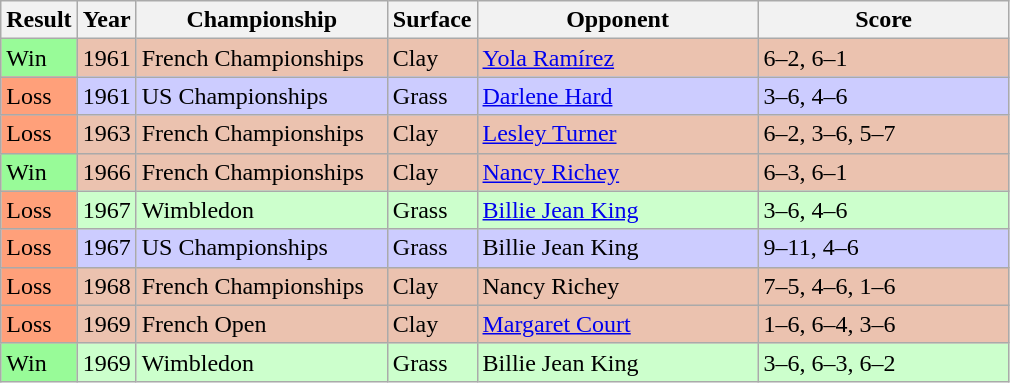<table class="sortable wikitable">
<tr>
<th style="width:40px">Result</th>
<th style="width:30px">Year</th>
<th style="width:160px">Championship</th>
<th style="width:50px">Surface</th>
<th style="width:180px">Opponent</th>
<th style="width:160px" class="unsortable">Score</th>
</tr>
<tr style="background:#ebc2af;">
<td style="background:#98fb98;">Win</td>
<td>1961</td>
<td>French Championships</td>
<td>Clay</td>
<td> <a href='#'>Yola Ramírez</a></td>
<td>6–2, 6–1</td>
</tr>
<tr style="background:#ccf;">
<td style="background:#ffa07a;">Loss</td>
<td>1961</td>
<td>US Championships</td>
<td>Grass</td>
<td> <a href='#'>Darlene Hard</a></td>
<td>3–6, 4–6</td>
</tr>
<tr style="background:#ebc2af;">
<td style="background:#ffa07a;">Loss</td>
<td>1963</td>
<td>French Championships</td>
<td>Clay</td>
<td> <a href='#'>Lesley Turner</a></td>
<td>6–2, 3–6, 5–7</td>
</tr>
<tr style="background:#ebc2af;">
<td style="background:#98fb98;">Win</td>
<td>1966</td>
<td>French Championships</td>
<td>Clay</td>
<td> <a href='#'>Nancy Richey</a></td>
<td>6–3, 6–1</td>
</tr>
<tr style="background:#cfc;">
<td style="background:#ffa07a;">Loss</td>
<td>1967</td>
<td>Wimbledon</td>
<td>Grass</td>
<td> <a href='#'>Billie Jean King</a></td>
<td>3–6, 4–6</td>
</tr>
<tr style="background:#ccf;">
<td style="background:#ffa07a;">Loss</td>
<td>1967</td>
<td>US Championships</td>
<td>Grass</td>
<td> Billie Jean King</td>
<td>9–11, 4–6</td>
</tr>
<tr style="background:#ebc2af;">
<td style="background:#ffa07a;">Loss</td>
<td>1968</td>
<td>French Championships</td>
<td>Clay</td>
<td> Nancy Richey</td>
<td>7–5, 4–6, 1–6</td>
</tr>
<tr style="background:#ebc2af;">
<td style="background:#ffa07a;">Loss</td>
<td>1969</td>
<td>French Open</td>
<td>Clay</td>
<td> <a href='#'>Margaret Court</a></td>
<td>1–6, 6–4, 3–6</td>
</tr>
<tr style="background:#cfc;">
<td style="background:#98fb98;">Win</td>
<td>1969</td>
<td>Wimbledon</td>
<td>Grass</td>
<td> Billie Jean King</td>
<td>3–6, 6–3, 6–2</td>
</tr>
</table>
